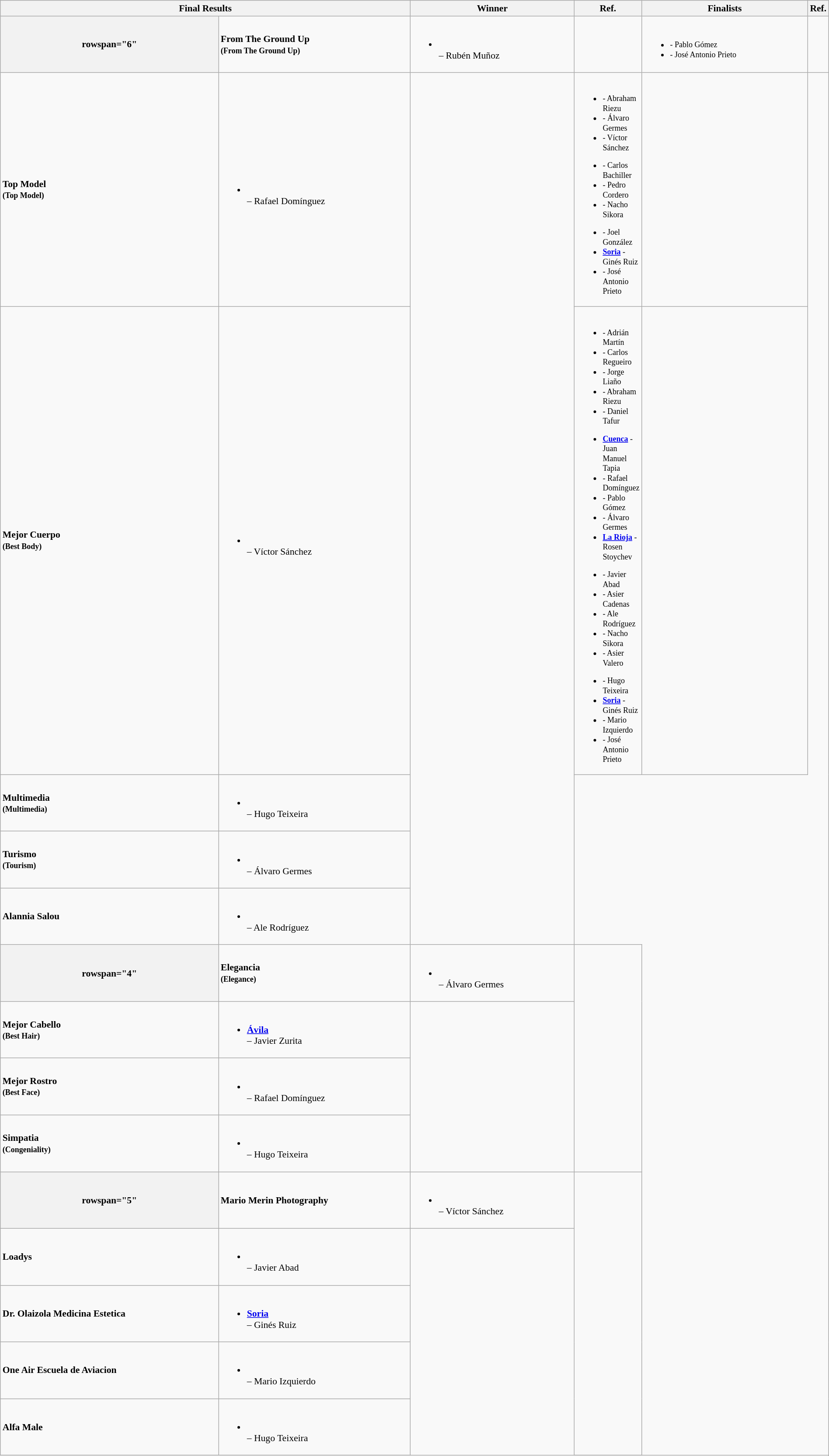<table class="wikitable" style="font-size:90%; width:100%;">
<tr>
<th "scope="col" colspan="2">Final Results</th>
<th>Winner</th>
<th style="width:1em;">Ref.</th>
<th>Finalists</th>
<th style="width:1em;">Ref.</th>
</tr>
<tr>
<th>rowspan="6" </th>
<td><strong>From The Ground Up<br><small>(From The Ground Up)</small></strong></td>
<td><br><ul><li><strong></strong><br> – Rubén Muñoz</li></ul></td>
<td></td>
<td><small><br>
<ul><li><strong></strong> - Pablo Gómez</li><li><strong></strong> - José Antonio Prieto</li></ul>
</small></td>
<td></td>
</tr>
<tr>
<td><strong>Top Model<br><small>(Top Model)</small></strong></td>
<td><br><ul><li><strong></strong><br> – Rafael Domínguez</li></ul></td>
<td rowspan="5"></td>
<td><small><br>
<ul><li><strong></strong> - Abraham Riezu</li><li><strong></strong> - Álvaro Germes</li><li><strong></strong> - Víctor Sánchez</li></ul><ul><li><strong></strong> - Carlos Bachiller</li><li><strong></strong> - Pedro Cordero</li><li><strong></strong> - Nacho Sikora</li></ul><ul><li><strong></strong> - Joel González</li><li> <strong><a href='#'>Soria</a></strong> - Ginés Ruiz</li><li><strong></strong> - José Antonio Prieto</li></ul>
</small></td>
<td></td>
</tr>
<tr>
<td><strong>Mejor Cuerpo<br><small>(Best Body)</small></strong></td>
<td><br><ul><li><strong></strong><br> – Víctor Sánchez</li></ul></td>
<td><small><br>
<ul><li><strong></strong> - Adrián Martín</li><li><strong></strong> - Carlos Regueiro</li><li><strong></strong> - Jorge Liaño</li><li><strong></strong> - Abraham Riezu</li><li><strong></strong> - Daniel Tafur</li></ul><ul><li> <strong><a href='#'>Cuenca</a></strong> - Juan Manuel Tapia</li><li><strong></strong> - Rafael Domínguez</li><li><strong></strong> - Pablo Gómez</li><li><strong></strong> - Álvaro Germes</li><li> <strong><a href='#'>La Rioja</a></strong> - Rosen Stoychev</li></ul><ul><li><strong></strong> - Javier Abad</li><li><strong></strong> - Asier Cadenas</li><li><strong></strong> - Ale Rodríguez</li><li><strong></strong> - Nacho Sikora</li><li><strong></strong> - Asier Valero</li></ul><ul><li><strong></strong> - Hugo Teixeira</li><li> <strong><a href='#'>Soria</a></strong> - Ginés Ruiz</li><li><strong></strong> - Mario Izquierdo</li><li><strong></strong> - José Antonio Prieto</li></ul>
</small></td>
<td></td>
</tr>
<tr>
<td><strong>Multimedia<br><small>(Multimedia)</small></strong></td>
<td><br><ul><li><strong></strong><br> – Hugo Teixeira</li></ul></td>
</tr>
<tr>
<td><strong>Turismo<br><small>(Tourism)</small></strong></td>
<td><br><ul><li><strong></strong><br> – Álvaro Germes</li></ul></td>
</tr>
<tr>
<td><strong>Alannia Salou</strong></td>
<td><br><ul><li><strong></strong><br> – Ale Rodríguez</li></ul></td>
</tr>
<tr>
<th>rowspan="4" </th>
<td><strong>Elegancia<br><small>(Elegance)</small></strong></td>
<td><br><ul><li><strong></strong><br> – Álvaro Germes</li></ul></td>
<td rowspan="4"></td>
</tr>
<tr>
<td><strong>Mejor Cabello<br><small>(Best Hair)</small></strong></td>
<td><br><ul><li> <strong><a href='#'>Ávila</a></strong><br> – Javier Zurita</li></ul></td>
</tr>
<tr>
<td><strong>Mejor Rostro<br><small>(Best Face)</small></strong></td>
<td><br><ul><li><strong></strong><br> – Rafael Domínguez</li></ul></td>
</tr>
<tr>
<td><strong>Simpatia<br><small>(Congeniality)</small></strong></td>
<td><br><ul><li><strong></strong><br> – Hugo Teixeira</li></ul></td>
</tr>
<tr>
<th>rowspan="5" </th>
<td><strong>Mario Merin Photography</strong></td>
<td><br><ul><li><strong></strong><br> – Víctor Sánchez</li></ul></td>
<td rowspan="5"></td>
</tr>
<tr>
<td><strong>Loadys</strong></td>
<td><br><ul><li><strong></strong><br> – Javier Abad</li></ul></td>
</tr>
<tr>
<td><strong>Dr. Olaizola Medicina Estetica</strong></td>
<td><br><ul><li> <strong><a href='#'>Soria</a></strong><br> – Ginés Ruiz</li></ul></td>
</tr>
<tr>
<td><strong>One Air Escuela de Aviacion</strong></td>
<td><br><ul><li><strong></strong><br> – Mario Izquierdo</li></ul></td>
</tr>
<tr>
<td><strong>Alfa Male</strong></td>
<td><br><ul><li><strong></strong><br> – Hugo Teixeira</li></ul></td>
</tr>
<tr>
</tr>
</table>
